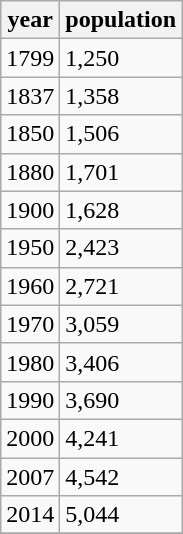<table class="wikitable">
<tr>
<th>year</th>
<th>population</th>
</tr>
<tr>
<td>1799</td>
<td>1,250</td>
</tr>
<tr>
<td>1837</td>
<td>1,358</td>
</tr>
<tr>
<td>1850</td>
<td>1,506</td>
</tr>
<tr>
<td>1880</td>
<td>1,701</td>
</tr>
<tr>
<td>1900</td>
<td>1,628</td>
</tr>
<tr>
<td>1950</td>
<td>2,423</td>
</tr>
<tr>
<td>1960</td>
<td>2,721</td>
</tr>
<tr>
<td>1970</td>
<td>3,059</td>
</tr>
<tr>
<td>1980</td>
<td>3,406</td>
</tr>
<tr>
<td>1990</td>
<td>3,690</td>
</tr>
<tr>
<td>2000</td>
<td>4,241</td>
</tr>
<tr>
<td>2007</td>
<td>4,542</td>
</tr>
<tr>
<td>2014</td>
<td>5,044</td>
</tr>
<tr>
</tr>
</table>
